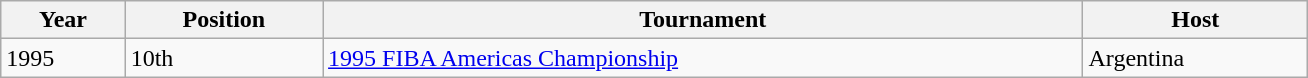<table class="wikitable" style="width:69%;">
<tr>
<th>Year</th>
<th>Position</th>
<th>Tournament</th>
<th>Host</th>
</tr>
<tr>
<td>1995</td>
<td>10th</td>
<td><a href='#'>1995 FIBA Americas Championship</a></td>
<td>Argentina</td>
</tr>
</table>
